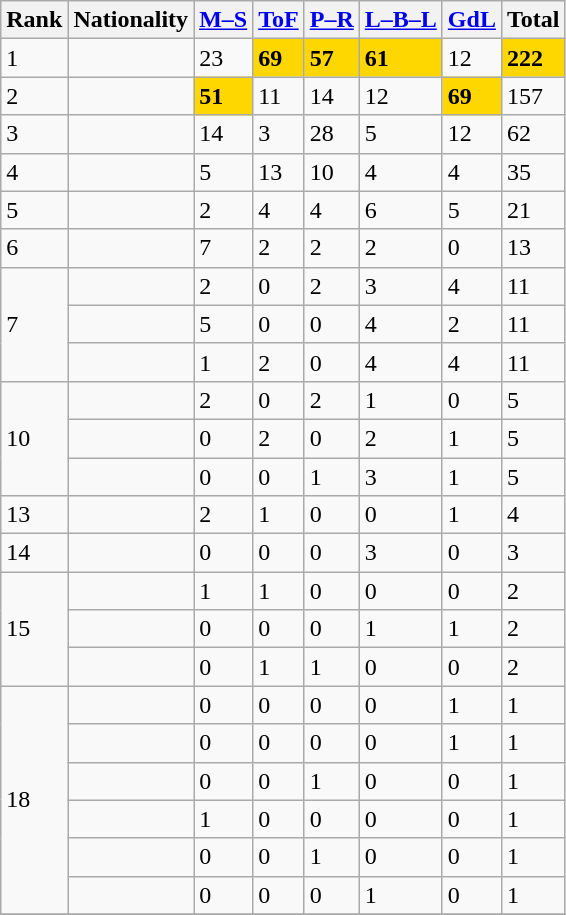<table class="wikitable sortable">
<tr>
<th>Rank</th>
<th>Nationality</th>
<th><a href='#'>M–S</a></th>
<th><a href='#'>ToF</a></th>
<th><a href='#'>P–R</a></th>
<th><a href='#'>L–B–L</a></th>
<th><a href='#'>GdL</a></th>
<th>Total</th>
</tr>
<tr>
<td>1</td>
<td></td>
<td>23</td>
<td bgcolor=gold><strong>69</strong></td>
<td bgcolor=gold><strong>57</strong></td>
<td bgcolor=gold><strong>61</strong></td>
<td>12</td>
<td bgcolor=gold><strong>222</strong></td>
</tr>
<tr>
<td>2</td>
<td></td>
<td bgcolor=gold><strong>51</strong></td>
<td>11</td>
<td>14</td>
<td>12</td>
<td bgcolor=gold><strong>69</strong></td>
<td>157</td>
</tr>
<tr>
<td>3</td>
<td></td>
<td>14</td>
<td>3</td>
<td>28</td>
<td>5</td>
<td>12</td>
<td>62</td>
</tr>
<tr>
<td>4</td>
<td></td>
<td>5</td>
<td>13</td>
<td>10</td>
<td>4</td>
<td>4</td>
<td>35</td>
</tr>
<tr>
<td>5</td>
<td></td>
<td>2</td>
<td>4</td>
<td>4</td>
<td>6</td>
<td>5</td>
<td>21</td>
</tr>
<tr>
<td>6</td>
<td></td>
<td>7</td>
<td>2</td>
<td>2</td>
<td>2</td>
<td>0</td>
<td>13</td>
</tr>
<tr>
<td rowspan=3>7</td>
<td></td>
<td>2</td>
<td>0</td>
<td>2</td>
<td>3</td>
<td>4</td>
<td>11</td>
</tr>
<tr>
<td></td>
<td>5</td>
<td>0</td>
<td>0</td>
<td>4</td>
<td>2</td>
<td>11</td>
</tr>
<tr>
<td></td>
<td>1</td>
<td>2</td>
<td>0</td>
<td>4</td>
<td>4</td>
<td>11</td>
</tr>
<tr>
<td rowspan=3>10</td>
<td></td>
<td>2</td>
<td>0</td>
<td>2</td>
<td>1</td>
<td>0</td>
<td>5</td>
</tr>
<tr>
<td></td>
<td>0</td>
<td>2</td>
<td>0</td>
<td>2</td>
<td>1</td>
<td>5</td>
</tr>
<tr>
<td></td>
<td>0</td>
<td>0</td>
<td>1</td>
<td>3</td>
<td>1</td>
<td>5</td>
</tr>
<tr>
<td rowspan=1>13</td>
<td></td>
<td>2</td>
<td>1</td>
<td>0</td>
<td>0</td>
<td>1</td>
<td>4</td>
</tr>
<tr>
<td>14</td>
<td></td>
<td>0</td>
<td>0</td>
<td>0</td>
<td>3</td>
<td>0</td>
<td>3</td>
</tr>
<tr>
<td rowspan=3>15</td>
<td></td>
<td>1</td>
<td>1</td>
<td>0</td>
<td>0</td>
<td>0</td>
<td>2</td>
</tr>
<tr>
<td></td>
<td>0</td>
<td>0</td>
<td>0</td>
<td>1</td>
<td>1</td>
<td>2</td>
</tr>
<tr>
<td></td>
<td>0</td>
<td>1</td>
<td>1</td>
<td>0</td>
<td>0</td>
<td>2</td>
</tr>
<tr>
<td rowspan=6>18</td>
<td></td>
<td>0</td>
<td>0</td>
<td>0</td>
<td>0</td>
<td>1</td>
<td>1</td>
</tr>
<tr>
<td></td>
<td>0</td>
<td>0</td>
<td>0</td>
<td>0</td>
<td>1</td>
<td>1</td>
</tr>
<tr>
<td></td>
<td>0</td>
<td>0</td>
<td>1</td>
<td>0</td>
<td>0</td>
<td>1</td>
</tr>
<tr>
<td></td>
<td>1</td>
<td>0</td>
<td>0</td>
<td>0</td>
<td>0</td>
<td>1</td>
</tr>
<tr>
<td></td>
<td>0</td>
<td>0</td>
<td>1</td>
<td>0</td>
<td>0</td>
<td>1</td>
</tr>
<tr>
<td></td>
<td>0</td>
<td>0</td>
<td>0</td>
<td>1</td>
<td>0</td>
<td>1</td>
</tr>
<tr>
</tr>
</table>
